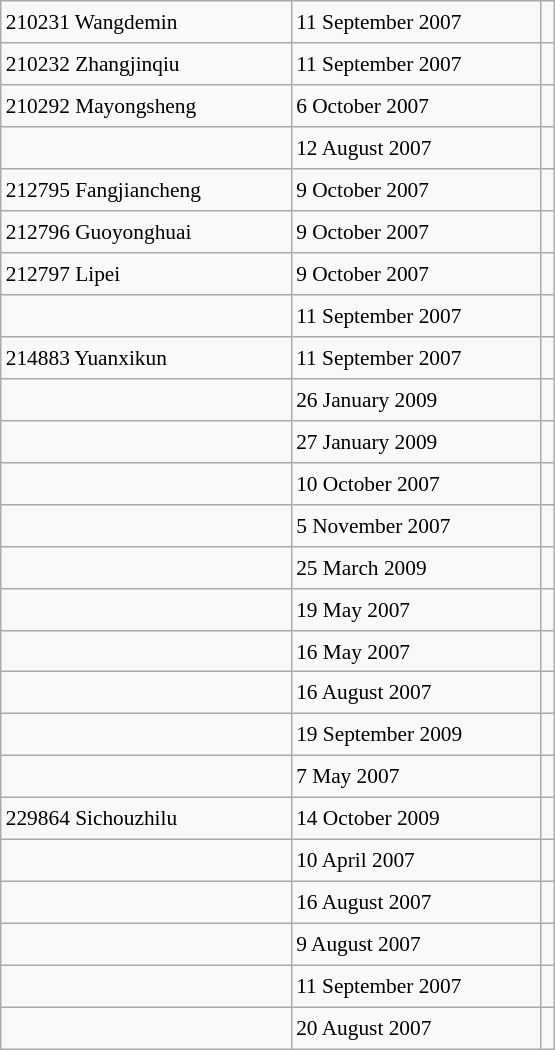<table class="wikitable" style="font-size: 89%; float: left; width: 26em; margin-right: 1em; height: 700px">
<tr>
<td>210231 Wangdemin</td>
<td>11 September 2007</td>
<td></td>
</tr>
<tr>
<td>210232 Zhangjinqiu</td>
<td>11 September 2007</td>
<td></td>
</tr>
<tr>
<td>210292 Mayongsheng</td>
<td>6 October 2007</td>
<td></td>
</tr>
<tr>
<td></td>
<td>12 August 2007</td>
<td></td>
</tr>
<tr>
<td>212795 Fangjiancheng</td>
<td>9 October 2007</td>
<td></td>
</tr>
<tr>
<td>212796 Guoyonghuai</td>
<td>9 October 2007</td>
<td></td>
</tr>
<tr>
<td>212797 Lipei</td>
<td>9 October 2007</td>
<td></td>
</tr>
<tr>
<td></td>
<td>11 September 2007</td>
<td></td>
</tr>
<tr>
<td>214883 Yuanxikun</td>
<td>11 September 2007</td>
<td></td>
</tr>
<tr>
<td></td>
<td>26 January 2009</td>
<td></td>
</tr>
<tr>
<td></td>
<td>27 January 2009</td>
<td></td>
</tr>
<tr>
<td></td>
<td>10 October 2007</td>
<td></td>
</tr>
<tr>
<td></td>
<td>5 November 2007</td>
<td></td>
</tr>
<tr>
<td></td>
<td>25 March 2009</td>
<td></td>
</tr>
<tr>
<td></td>
<td>19 May 2007</td>
<td></td>
</tr>
<tr>
<td></td>
<td>16 May 2007</td>
<td></td>
</tr>
<tr>
<td></td>
<td>16 August 2007</td>
<td></td>
</tr>
<tr>
<td></td>
<td>19 September 2009</td>
<td></td>
</tr>
<tr>
<td></td>
<td>7 May 2007</td>
<td></td>
</tr>
<tr>
<td>229864 Sichouzhilu</td>
<td>14 October 2009</td>
<td></td>
</tr>
<tr>
<td></td>
<td>10 April 2007</td>
<td></td>
</tr>
<tr>
<td></td>
<td>16 August 2007</td>
<td></td>
</tr>
<tr>
<td></td>
<td>9 August 2007</td>
<td></td>
</tr>
<tr>
<td></td>
<td>11 September 2007</td>
<td></td>
</tr>
<tr>
<td></td>
<td>20 August 2007</td>
<td></td>
</tr>
</table>
